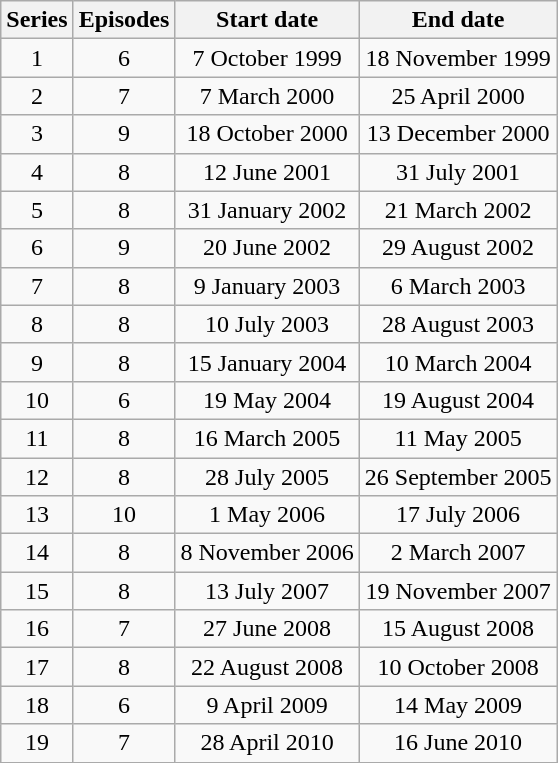<table class="wikitable" style="text-align:center;">
<tr>
<th>Series</th>
<th>Episodes</th>
<th>Start date</th>
<th>End date</th>
</tr>
<tr>
<td>1</td>
<td>6</td>
<td>7 October 1999</td>
<td>18 November 1999</td>
</tr>
<tr>
<td>2</td>
<td>7</td>
<td>7 March 2000</td>
<td>25 April 2000</td>
</tr>
<tr>
<td>3</td>
<td>9</td>
<td>18 October 2000</td>
<td>13 December 2000</td>
</tr>
<tr>
<td>4</td>
<td>8</td>
<td>12 June 2001</td>
<td>31 July 2001</td>
</tr>
<tr>
<td>5</td>
<td>8</td>
<td>31 January 2002</td>
<td>21 March 2002</td>
</tr>
<tr>
<td>6</td>
<td>9</td>
<td>20 June 2002</td>
<td>29 August 2002</td>
</tr>
<tr>
<td>7</td>
<td>8</td>
<td>9 January 2003</td>
<td>6 March 2003</td>
</tr>
<tr>
<td>8</td>
<td>8</td>
<td>10 July 2003</td>
<td>28 August 2003</td>
</tr>
<tr>
<td>9</td>
<td>8</td>
<td>15 January 2004</td>
<td>10 March 2004</td>
</tr>
<tr>
<td>10</td>
<td>6</td>
<td>19 May 2004</td>
<td>19 August 2004</td>
</tr>
<tr>
<td>11</td>
<td>8</td>
<td>16 March 2005</td>
<td>11 May 2005</td>
</tr>
<tr>
<td>12</td>
<td>8</td>
<td>28 July 2005</td>
<td>26 September 2005</td>
</tr>
<tr>
<td>13</td>
<td>10</td>
<td>1 May 2006</td>
<td>17 July 2006</td>
</tr>
<tr>
<td>14</td>
<td>8</td>
<td>8 November 2006</td>
<td>2 March 2007</td>
</tr>
<tr>
<td>15</td>
<td>8</td>
<td>13 July 2007</td>
<td>19 November 2007</td>
</tr>
<tr>
<td>16</td>
<td>7</td>
<td>27 June 2008</td>
<td>15 August 2008</td>
</tr>
<tr>
<td>17</td>
<td>8</td>
<td>22 August 2008</td>
<td>10 October 2008</td>
</tr>
<tr>
<td>18</td>
<td>6</td>
<td>9 April 2009</td>
<td>14 May 2009</td>
</tr>
<tr>
<td>19</td>
<td>7</td>
<td>28 April 2010</td>
<td>16 June 2010</td>
</tr>
<tr>
</tr>
</table>
